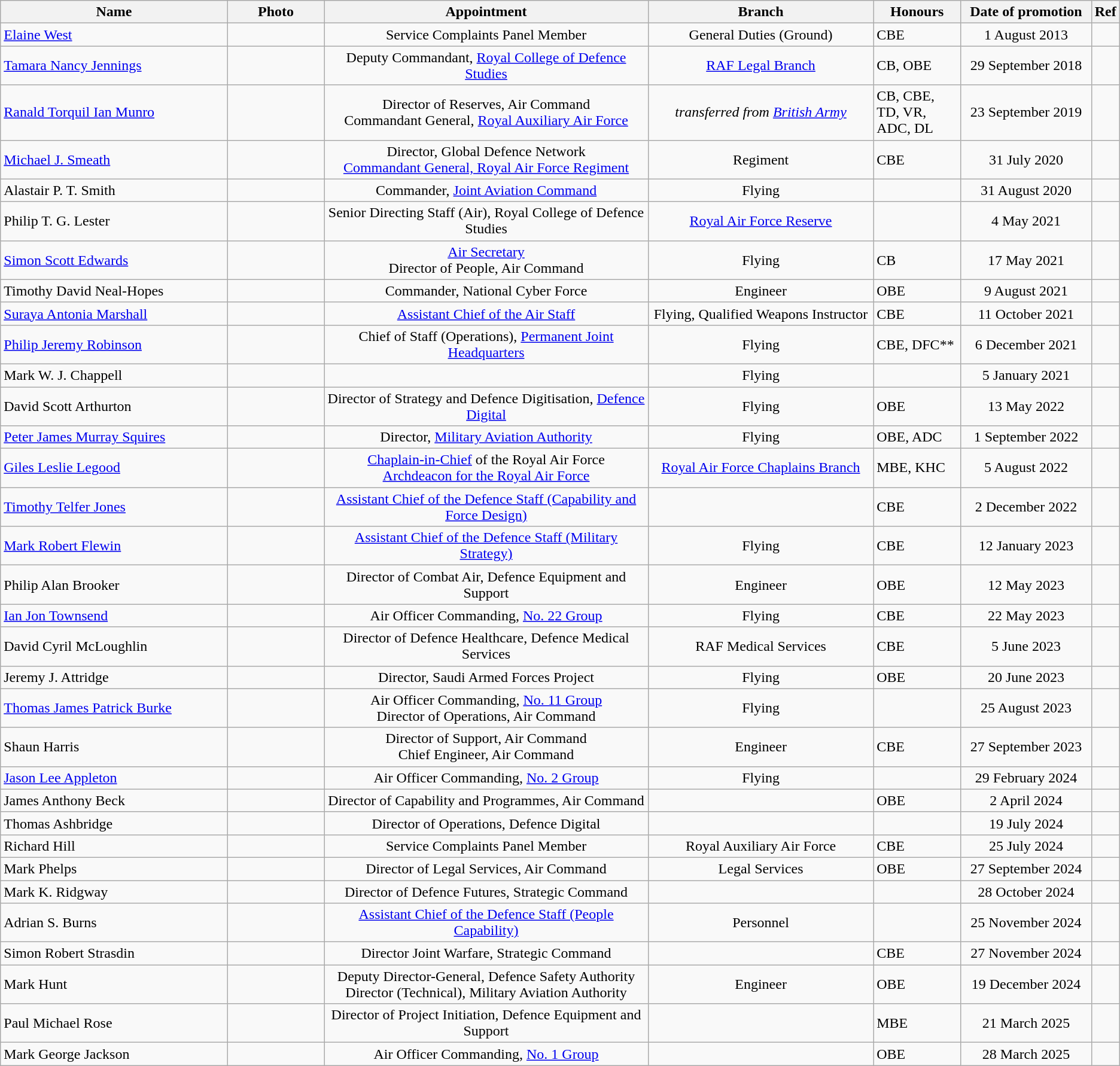<table class="wikitable">
<tr>
<th width="300" align="center">Name</th>
<th width="120" align="center">Photo</th>
<th width="440" align="center">Appointment</th>
<th width="300" align="center">Branch</th>
<th width="100" align="center">Honours</th>
<th width="160" align="center">Date of promotion</th>
<th width="20" align="center">Ref</th>
</tr>
<tr>
<td><a href='#'>Elaine West</a></td>
<td></td>
<td align="center">Service Complaints Panel Member</td>
<td align="center">General Duties (Ground)</td>
<td>CBE</td>
<td align="center">1 August 2013</td>
<td></td>
</tr>
<tr>
<td><a href='#'>Tamara Nancy Jennings</a></td>
<td></td>
<td align="center">Deputy Commandant, <a href='#'>Royal College of Defence Studies</a></td>
<td align="center"><a href='#'>RAF Legal Branch</a></td>
<td>CB, OBE</td>
<td align="center">29 September 2018</td>
<td></td>
</tr>
<tr>
<td><a href='#'>Ranald Torquil Ian Munro</a></td>
<td></td>
<td align="center">Director of Reserves, Air Command<br>Commandant General, <a href='#'>Royal Auxiliary Air Force</a></td>
<td align="center"><em>transferred from <a href='#'>British Army</a></em></td>
<td>CB, CBE, TD, VR, ADC, DL</td>
<td align="center">23 September 2019</td>
<td></td>
</tr>
<tr>
<td><a href='#'>Michael J. Smeath</a></td>
<td></td>
<td align="center">Director, Global Defence Network <br> <a href='#'>Commandant General, Royal Air Force Regiment</a></td>
<td align="center">Regiment</td>
<td>CBE</td>
<td align="center">31 July 2020</td>
<td></td>
</tr>
<tr>
<td>Alastair P. T. Smith</td>
<td></td>
<td align="center">Commander, <a href='#'>Joint Aviation Command</a></td>
<td align="center">Flying</td>
<td></td>
<td align="center">31 August 2020</td>
<td></td>
</tr>
<tr>
<td>Philip T. G. Lester</td>
<td></td>
<td align="center">Senior Directing Staff (Air), Royal College of Defence Studies</td>
<td align="center"><a href='#'>Royal Air Force Reserve</a></td>
<td></td>
<td align="center">4 May 2021</td>
<td></td>
</tr>
<tr>
<td><a href='#'>Simon Scott Edwards</a></td>
<td></td>
<td align="center"><a href='#'>Air Secretary</a> <br> Director of People, Air Command</td>
<td align="center">Flying</td>
<td>CB</td>
<td align="center">17 May 2021</td>
<td></td>
</tr>
<tr>
<td>Timothy David Neal-Hopes</td>
<td></td>
<td align="center">Commander, National Cyber Force</td>
<td align="center">Engineer</td>
<td>OBE</td>
<td align="center">9 August 2021</td>
<td></td>
</tr>
<tr>
<td><a href='#'>Suraya Antonia Marshall</a></td>
<td></td>
<td align="center"><a href='#'>Assistant Chief of the Air Staff</a></td>
<td align="center">Flying, Qualified Weapons Instructor</td>
<td>CBE</td>
<td align="center">11 October 2021</td>
<td></td>
</tr>
<tr>
<td><a href='#'>Philip Jeremy Robinson</a></td>
<td></td>
<td align="center">Chief of Staff (Operations), <a href='#'>Permanent Joint Headquarters</a></td>
<td align="center">Flying</td>
<td>CBE, DFC**</td>
<td align="center">6 December 2021</td>
<td></td>
</tr>
<tr>
<td>Mark W. J. Chappell</td>
<td></td>
<td align="center"></td>
<td align="center">Flying</td>
<td></td>
<td align="center">5 January 2021</td>
<td></td>
</tr>
<tr>
<td>David Scott Arthurton</td>
<td></td>
<td align="center">Director of Strategy and Defence Digitisation, <a href='#'>Defence Digital</a></td>
<td align="center">Flying</td>
<td>OBE</td>
<td align="center">13 May 2022</td>
<td></td>
</tr>
<tr>
<td><a href='#'>Peter James Murray Squires</a></td>
<td></td>
<td align="center">Director, <a href='#'>Military Aviation Authority</a></td>
<td align="center">Flying</td>
<td>OBE, ADC</td>
<td align="center">1 September 2022</td>
<td></td>
</tr>
<tr>
<td><a href='#'>Giles Leslie Legood</a></td>
<td></td>
<td align="center"><a href='#'>Chaplain-in-Chief</a> of the Royal Air Force <br> <a href='#'>Archdeacon for the Royal Air Force</a></td>
<td align="center"><a href='#'>Royal Air Force Chaplains Branch</a></td>
<td>MBE, KHC</td>
<td align="center">5 August 2022</td>
<td></td>
</tr>
<tr>
<td><a href='#'>Timothy Telfer Jones</a></td>
<td></td>
<td align="center"><a href='#'>Assistant Chief of the Defence Staff (Capability and Force Design)</a></td>
<td align="center"></td>
<td>CBE</td>
<td align="center">2 December 2022</td>
<td></td>
</tr>
<tr>
<td><a href='#'>Mark Robert Flewin</a></td>
<td></td>
<td align="center"><a href='#'>Assistant Chief of the Defence Staff (Military Strategy)</a></td>
<td align="center">Flying</td>
<td>CBE</td>
<td align="center">12 January 2023</td>
<td></td>
</tr>
<tr>
<td>Philip Alan Brooker</td>
<td></td>
<td align="center">Director of Combat Air, Defence Equipment and Support</td>
<td align="center">Engineer</td>
<td>OBE</td>
<td align="center">12 May 2023</td>
<td></td>
</tr>
<tr>
<td><a href='#'>Ian Jon Townsend</a></td>
<td></td>
<td align="center">Air Officer Commanding, <a href='#'>No. 22 Group</a></td>
<td align="center">Flying</td>
<td>CBE</td>
<td align="center">22 May 2023</td>
<td></td>
</tr>
<tr>
<td>David Cyril McLoughlin</td>
<td></td>
<td align="center">Director of Defence Healthcare, Defence Medical Services</td>
<td align="center">RAF Medical Services</td>
<td>CBE</td>
<td align="center">5 June 2023</td>
<td></td>
</tr>
<tr>
<td>Jeremy J. Attridge</td>
<td></td>
<td align="center">Director, Saudi Armed Forces Project</td>
<td align="center">Flying</td>
<td>OBE</td>
<td align="center">20 June 2023</td>
<td></td>
</tr>
<tr>
<td><a href='#'>Thomas James Patrick Burke</a></td>
<td></td>
<td align="center">Air Officer Commanding, <a href='#'>No. 11 Group</a><br> Director of Operations, Air Command</td>
<td align="center">Flying</td>
<td></td>
<td align="center">25 August 2023</td>
<td></td>
</tr>
<tr>
<td>Shaun Harris</td>
<td></td>
<td align="center">Director of Support, Air Command<br>Chief Engineer, Air Command</td>
<td align="center">Engineer</td>
<td>CBE</td>
<td align="center">27 September 2023</td>
<td></td>
</tr>
<tr>
<td><a href='#'>Jason Lee Appleton</a></td>
<td></td>
<td align="center">Air Officer Commanding, <a href='#'>No. 2 Group</a></td>
<td align="center">Flying</td>
<td></td>
<td align="center">29 February 2024</td>
<td></td>
</tr>
<tr>
<td>James Anthony Beck</td>
<td></td>
<td align="center">Director of Capability and Programmes, Air Command</td>
<td align="center"></td>
<td>OBE</td>
<td align="center">2 April 2024</td>
<td></td>
</tr>
<tr>
<td>Thomas Ashbridge</td>
<td></td>
<td align="center">Director of Operations, Defence Digital</td>
<td align="center"></td>
<td></td>
<td align="center">19 July 2024</td>
<td></td>
</tr>
<tr>
<td>Richard Hill</td>
<td></td>
<td align="center">Service Complaints Panel Member</td>
<td align="center">Royal Auxiliary Air Force</td>
<td>CBE</td>
<td align="center">25 July 2024</td>
<td><br></td>
</tr>
<tr>
<td>Mark Phelps</td>
<td></td>
<td align="center">Director of Legal Services, Air Command</td>
<td align="center">Legal Services</td>
<td>OBE</td>
<td align="center">27 September 2024</td>
<td></td>
</tr>
<tr>
<td>Mark K. Ridgway</td>
<td></td>
<td align="center">Director of Defence Futures, Strategic Command</td>
<td align="center"></td>
<td></td>
<td align="center">28 October 2024</td>
<td></td>
</tr>
<tr>
<td>Adrian S. Burns</td>
<td></td>
<td align="center"><a href='#'>Assistant Chief of the Defence Staff (People Capability)</a></td>
<td align="center">Personnel</td>
<td></td>
<td align="center">25 November 2024</td>
<td></td>
</tr>
<tr>
<td>Simon Robert Strasdin</td>
<td></td>
<td align="center">Director Joint Warfare, Strategic Command</td>
<td align="center"></td>
<td>CBE</td>
<td align="center">27 November 2024</td>
<td></td>
</tr>
<tr>
<td>Mark Hunt</td>
<td></td>
<td align="center">Deputy Director-General, Defence Safety Authority<br>Director (Technical), Military Aviation Authority</td>
<td align="center">Engineer</td>
<td>OBE</td>
<td align="center">19 December 2024</td>
<td></td>
</tr>
<tr>
<td>Paul Michael Rose</td>
<td></td>
<td align="center">Director of Project Initiation, Defence Equipment and Support</td>
<td align="center"></td>
<td>MBE</td>
<td align="center">21 March 2025</td>
<td></td>
</tr>
<tr>
<td>Mark George Jackson</td>
<td></td>
<td align="center">Air Officer Commanding, <a href='#'>No. 1 Group</a></td>
<td align="center"></td>
<td>OBE</td>
<td align="center">28 March 2025</td>
<td></td>
</tr>
</table>
